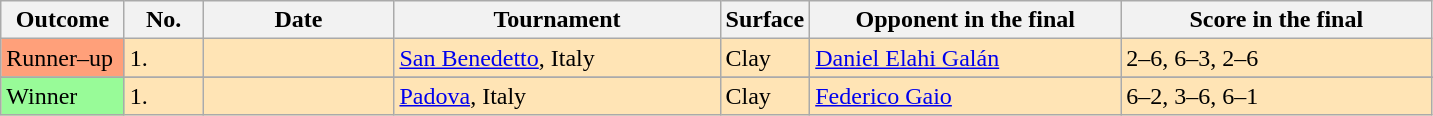<table class="sortable wikitable" style=font-size:100%>
<tr>
<th width=75>Outcome</th>
<th width=45>No.</th>
<th width=120>Date</th>
<th width=210>Tournament</th>
<th width=50>Surface</th>
<th width=200>Opponent in the final</th>
<th width=200>Score in the final</th>
</tr>
<tr bgcolor=moccasin>
<td bgcolor="FFA07A">Runner–up</td>
<td>1.</td>
<td></td>
<td><a href='#'>San Benedetto</a>, Italy</td>
<td>Clay</td>
<td> <a href='#'>Daniel Elahi Galán</a></td>
<td>2–6, 6–3, 2–6</td>
</tr>
<tr>
</tr>
<tr bgcolor=moccasin>
<td bgcolor=#98fb98>Winner</td>
<td>1.</td>
<td></td>
<td><a href='#'>Padova</a>, Italy</td>
<td>Clay</td>
<td> <a href='#'>Federico Gaio</a></td>
<td>6–2, 3–6, 6–1</td>
</tr>
</table>
